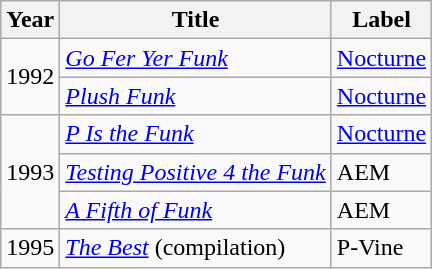<table class="wikitable">
<tr>
<th>Year</th>
<th>Title</th>
<th>Label</th>
</tr>
<tr>
<td rowspan=2>1992</td>
<td><em><a href='#'>Go Fer Yer Funk</a></em></td>
<td><a href='#'>Nocturne</a></td>
</tr>
<tr>
<td><em><a href='#'>Plush Funk</a></em></td>
<td><a href='#'>Nocturne</a></td>
</tr>
<tr>
<td rowspan=3>1993</td>
<td><em><a href='#'>P Is the Funk</a></em></td>
<td><a href='#'>Nocturne</a></td>
</tr>
<tr>
<td><em><a href='#'>Testing Positive 4 the Funk</a></em></td>
<td>AEM</td>
</tr>
<tr>
<td><em><a href='#'>A Fifth of Funk</a></em></td>
<td>AEM</td>
</tr>
<tr>
<td>1995</td>
<td><em><a href='#'>The Best</a></em> (compilation)</td>
<td>P-Vine</td>
</tr>
</table>
